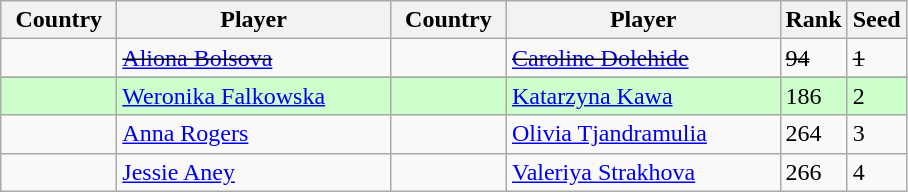<table class="sortable wikitable">
<tr>
<th width="70">Country</th>
<th width="175">Player</th>
<th width="70">Country</th>
<th width="175">Player</th>
<th>Rank</th>
<th>Seed</th>
</tr>
<tr>
<td><s></s></td>
<td><s><a href='#'>Aliona Bolsova</a></s></td>
<td><s></s></td>
<td><s><a href='#'>Caroline Dolehide</a></s></td>
<td><s>94</s></td>
<td><s>1</s></td>
</tr>
<tr>
</tr>
<tr bgcolor=#cfc>
<td></td>
<td><a href='#'>Weronika Falkowska</a></td>
<td></td>
<td><a href='#'>Katarzyna Kawa</a></td>
<td>186</td>
<td>2</td>
</tr>
<tr>
<td></td>
<td><a href='#'>Anna Rogers</a></td>
<td></td>
<td><a href='#'>Olivia Tjandramulia</a></td>
<td>264</td>
<td>3</td>
</tr>
<tr>
<td></td>
<td><a href='#'>Jessie Aney</a></td>
<td></td>
<td><a href='#'>Valeriya Strakhova</a></td>
<td>266</td>
<td>4</td>
</tr>
</table>
